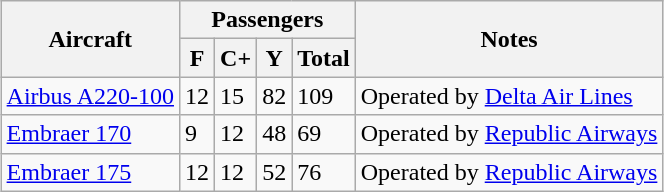<table class="wikitable" style="margin:1em auto;">
<tr>
<th rowspan=2>Aircraft</th>
<th colspan=4>Passengers</th>
<th rowspan=2>Notes</th>
</tr>
<tr>
<th><abbr>F</abbr></th>
<th><abbr>C+</abbr></th>
<th><abbr>Y</abbr></th>
<th>Total</th>
</tr>
<tr>
<td><a href='#'>Airbus A220-100</a></td>
<td>12</td>
<td>15</td>
<td>82</td>
<td>109</td>
<td>Operated by <a href='#'>Delta Air Lines</a></td>
</tr>
<tr>
<td><a href='#'>Embraer 170</a></td>
<td>9</td>
<td>12</td>
<td>48</td>
<td>69</td>
<td>Operated by <a href='#'>Republic Airways</a></td>
</tr>
<tr>
<td><a href='#'>Embraer 175</a></td>
<td>12</td>
<td>12</td>
<td>52</td>
<td>76</td>
<td>Operated by <a href='#'>Republic Airways</a></td>
</tr>
</table>
